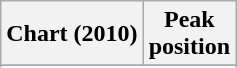<table class="wikitable sortable plainrowheaders" style="text-align:center">
<tr>
<th>Chart (2010)</th>
<th>Peak<br>position</th>
</tr>
<tr>
</tr>
<tr>
</tr>
</table>
